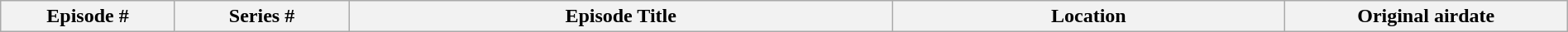<table class="wikitable plainrowheaders" style="width:100%; margin:auto;">
<tr>
<th style="width:8%;">Episode #</th>
<th style="width:8%;">Series #</th>
<th style="width:25%;">Episode Title</th>
<th style="width:18%;">Location</th>
<th style="width:13%;">Original airdate<br>

</th>
</tr>
</table>
